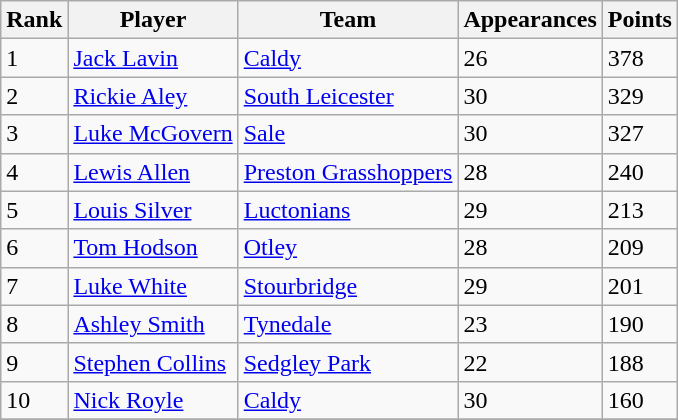<table class="wikitable">
<tr>
<th>Rank</th>
<th>Player</th>
<th>Team</th>
<th>Appearances</th>
<th>Points</th>
</tr>
<tr>
<td>1</td>
<td> <a href='#'>Jack Lavin</a></td>
<td><a href='#'>Caldy</a></td>
<td>26</td>
<td>378</td>
</tr>
<tr>
<td>2</td>
<td> <a href='#'>Rickie Aley</a></td>
<td><a href='#'>South Leicester</a></td>
<td>30</td>
<td>329 </td>
</tr>
<tr>
<td>3</td>
<td> <a href='#'>Luke McGovern</a></td>
<td><a href='#'>Sale</a></td>
<td>30</td>
<td>327 </td>
</tr>
<tr>
<td>4</td>
<td> <a href='#'>Lewis Allen</a></td>
<td><a href='#'>Preston Grasshoppers</a></td>
<td>28</td>
<td>240 </td>
</tr>
<tr>
<td>5</td>
<td> <a href='#'>Louis Silver</a></td>
<td><a href='#'>Luctonians</a></td>
<td>29</td>
<td>213 </td>
</tr>
<tr>
<td>6</td>
<td> <a href='#'>Tom Hodson</a></td>
<td><a href='#'>Otley</a></td>
<td>28</td>
<td>209 </td>
</tr>
<tr>
<td>7</td>
<td> <a href='#'>Luke White</a></td>
<td><a href='#'>Stourbridge</a></td>
<td>29</td>
<td>201 </td>
</tr>
<tr>
<td>8</td>
<td> <a href='#'>Ashley Smith</a></td>
<td><a href='#'>Tynedale</a></td>
<td>23</td>
<td>190 </td>
</tr>
<tr>
<td>9</td>
<td> <a href='#'>Stephen Collins</a></td>
<td><a href='#'>Sedgley Park</a></td>
<td>22</td>
<td>188 </td>
</tr>
<tr>
<td>10</td>
<td> <a href='#'>Nick Royle</a></td>
<td><a href='#'>Caldy</a></td>
<td>30</td>
<td>160 </td>
</tr>
<tr>
</tr>
</table>
